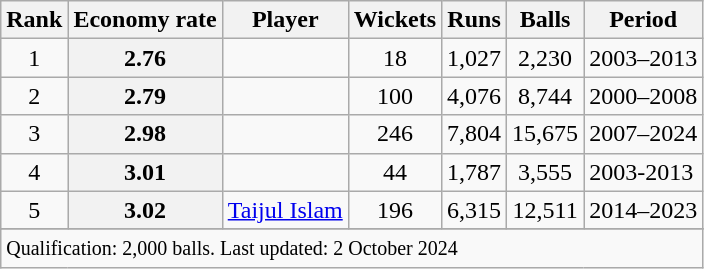<table class="wikitable plainrowheaders sortable">
<tr>
<th scope=col>Rank</th>
<th scope=col>Economy rate</th>
<th scope=col>Player</th>
<th scope=col>Wickets</th>
<th scope=col>Runs</th>
<th scope=col>Balls</th>
<th scope=col>Period</th>
</tr>
<tr>
<td align=center>1</td>
<th scope=row style=text-align:center;>2.76</th>
<td></td>
<td align=center>18</td>
<td align=center>1,027</td>
<td align=center>2,230</td>
<td>2003–2013</td>
</tr>
<tr>
<td align=center>2</td>
<th scope=row style=text-align:center;>2.79</th>
<td></td>
<td align=center>100</td>
<td align=center>4,076</td>
<td align=center>8,744</td>
<td>2000–2008</td>
</tr>
<tr>
<td align=center>3</td>
<th scope=row style=text-align:center;>2.98</th>
<td></td>
<td align=center>246</td>
<td align=center>7,804</td>
<td align=center>15,675</td>
<td>2007–2024</td>
</tr>
<tr>
<td align=center>4</td>
<th scope=row style=text-align:center;>3.01</th>
<td></td>
<td align=center>44</td>
<td align=center>1,787</td>
<td align=center>3,555</td>
<td>2003-2013</td>
</tr>
<tr>
<td align=center>5</td>
<th scope=row style=text-align:center;>3.02</th>
<td><a href='#'>Taijul Islam</a></td>
<td align=center>196</td>
<td align=center>6,315</td>
<td align=center>12,511</td>
<td>2014–2023</td>
</tr>
<tr>
</tr>
<tr class=sortbottom>
<td colspan=7><small>Qualification: 2,000 balls. Last updated: 2 October 2024</small></td>
</tr>
</table>
